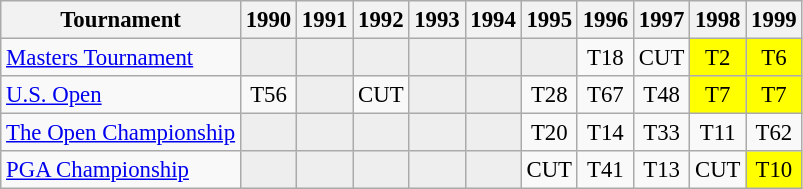<table class="wikitable" style="font-size:95%;text-align:center;">
<tr>
<th>Tournament</th>
<th>1990</th>
<th>1991</th>
<th>1992</th>
<th>1993</th>
<th>1994</th>
<th>1995</th>
<th>1996</th>
<th>1997</th>
<th>1998</th>
<th>1999</th>
</tr>
<tr>
<td align=left><a href='#'>Masters Tournament</a></td>
<td style="background:#eeeeee;"></td>
<td style="background:#eeeeee;"></td>
<td style="background:#eeeeee;"></td>
<td style="background:#eeeeee;"></td>
<td style="background:#eeeeee;"></td>
<td style="background:#eeeeee;"></td>
<td>T18</td>
<td>CUT</td>
<td style="background:yellow;">T2</td>
<td style="background:yellow;">T6</td>
</tr>
<tr>
<td align=left><a href='#'>U.S. Open</a></td>
<td>T56</td>
<td style="background:#eeeeee;"></td>
<td>CUT</td>
<td style="background:#eeeeee;"></td>
<td style="background:#eeeeee;"></td>
<td>T28</td>
<td>T67</td>
<td>T48</td>
<td style="background:yellow;">T7</td>
<td style="background:yellow;">T7</td>
</tr>
<tr>
<td align=left><a href='#'>The Open Championship</a></td>
<td style="background:#eeeeee;"></td>
<td style="background:#eeeeee;"></td>
<td style="background:#eeeeee;"></td>
<td style="background:#eeeeee;"></td>
<td style="background:#eeeeee;"></td>
<td>T20</td>
<td>T14</td>
<td>T33</td>
<td>T11</td>
<td>T62</td>
</tr>
<tr>
<td align=left><a href='#'>PGA Championship</a></td>
<td style="background:#eeeeee;"></td>
<td style="background:#eeeeee;"></td>
<td style="background:#eeeeee;"></td>
<td style="background:#eeeeee;"></td>
<td style="background:#eeeeee;"></td>
<td>CUT</td>
<td>T41</td>
<td>T13</td>
<td>CUT</td>
<td style="background:yellow;">T10</td>
</tr>
</table>
